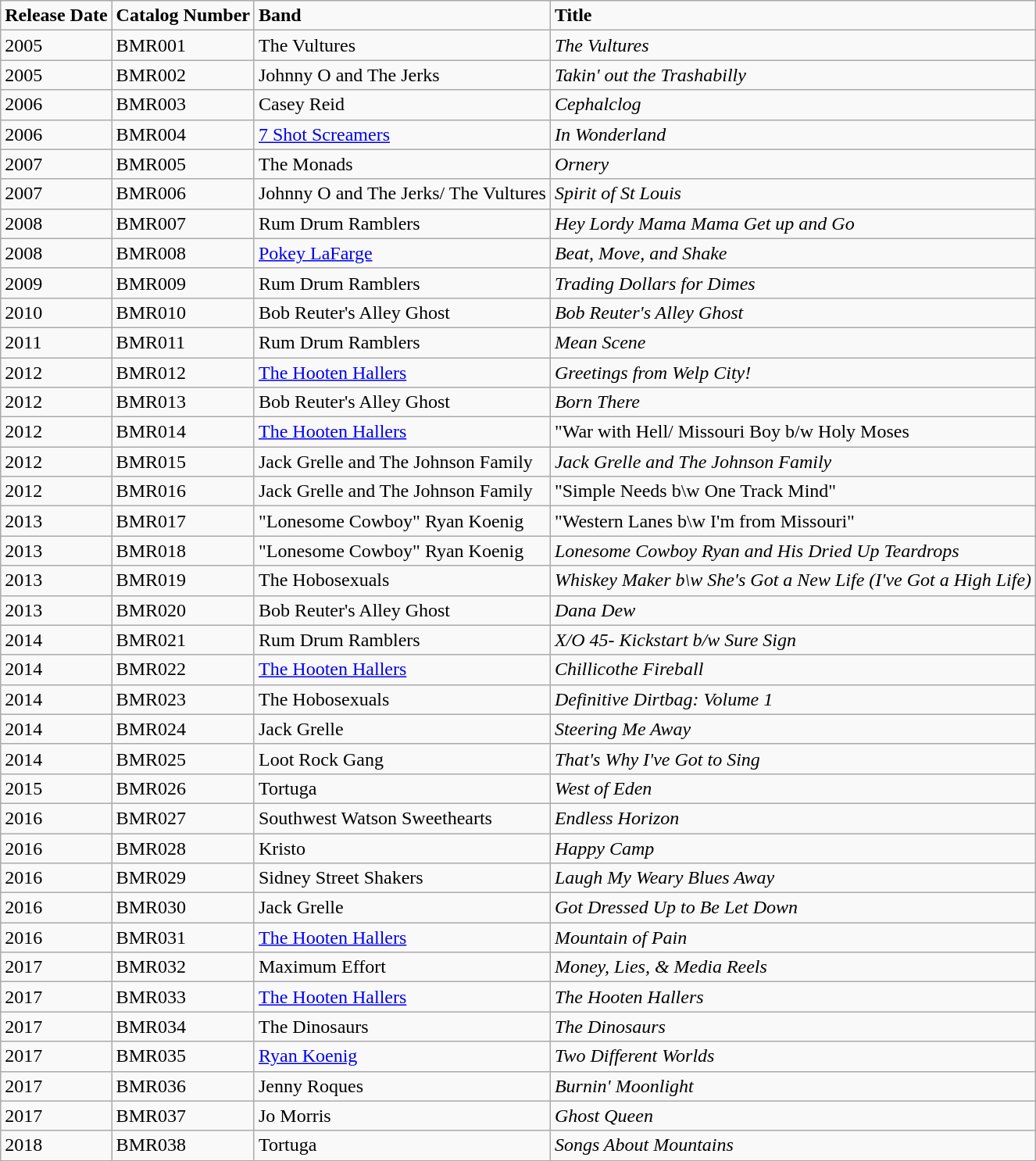<table class="wikitable">
<tr>
<td><strong>Release Date</strong></td>
<td><strong>Catalog Number</strong></td>
<td><strong>Band</strong></td>
<td><strong>Title</strong></td>
</tr>
<tr>
<td>2005</td>
<td>BMR001</td>
<td>The Vultures</td>
<td><em>The Vultures </em></td>
</tr>
<tr>
<td>2005</td>
<td>BMR002</td>
<td>Johnny O and The Jerks</td>
<td><em>Takin' out the Trashabilly</em></td>
</tr>
<tr>
<td>2006</td>
<td>BMR003</td>
<td>Casey Reid</td>
<td><em>Cephalclog</em></td>
</tr>
<tr>
<td>2006</td>
<td>BMR004</td>
<td><a href='#'>7 Shot Screamers</a></td>
<td><em>In Wonderland</em></td>
</tr>
<tr>
<td>2007</td>
<td>BMR005</td>
<td>The Monads</td>
<td><em>Ornery</em></td>
</tr>
<tr>
<td>2007</td>
<td>BMR006</td>
<td>Johnny O and The Jerks/ The Vultures</td>
<td><em>Spirit of St Louis</em></td>
</tr>
<tr>
<td>2008</td>
<td>BMR007</td>
<td>Rum Drum Ramblers</td>
<td><em>Hey Lordy Mama Mama Get up and Go</em></td>
</tr>
<tr>
<td>2008</td>
<td>BMR008</td>
<td><a href='#'>Pokey LaFarge</a></td>
<td><em>Beat, Move, and Shake</em></td>
</tr>
<tr>
<td>2009</td>
<td>BMR009</td>
<td>Rum Drum Ramblers</td>
<td><em>Trading Dollars for Dimes</em></td>
</tr>
<tr>
<td>2010</td>
<td>BMR010</td>
<td>Bob Reuter's Alley Ghost</td>
<td><em>Bob Reuter's Alley Ghost</em></td>
</tr>
<tr>
<td>2011</td>
<td>BMR011</td>
<td>Rum Drum Ramblers</td>
<td><em>Mean Scene</em></td>
</tr>
<tr>
<td>2012</td>
<td>BMR012</td>
<td><a href='#'>The Hooten Hallers</a></td>
<td><em>Greetings from Welp City!</em></td>
</tr>
<tr>
<td>2012</td>
<td>BMR013</td>
<td>Bob Reuter's Alley Ghost</td>
<td><em>Born There</em></td>
</tr>
<tr>
<td>2012</td>
<td>BMR014</td>
<td><a href='#'>The Hooten Hallers</a></td>
<td>"War with Hell/ Missouri Boy b/w Holy Moses</td>
</tr>
<tr>
<td>2012</td>
<td>BMR015</td>
<td>Jack Grelle and The Johnson Family</td>
<td><em>Jack Grelle and The Johnson Family</em></td>
</tr>
<tr>
<td>2012</td>
<td>BMR016</td>
<td>Jack Grelle and The Johnson Family</td>
<td>"Simple Needs b\w One Track Mind"</td>
</tr>
<tr>
<td>2013</td>
<td>BMR017</td>
<td>"Lonesome Cowboy" Ryan Koenig</td>
<td>"Western Lanes b\w I'm from Missouri"</td>
</tr>
<tr>
<td>2013</td>
<td>BMR018</td>
<td>"Lonesome Cowboy" Ryan Koenig</td>
<td><em>Lonesome Cowboy Ryan and His Dried Up Teardrops</em></td>
</tr>
<tr>
<td>2013</td>
<td>BMR019</td>
<td>The Hobosexuals</td>
<td><em>Whiskey Maker b\w She's Got a New Life (I've Got a High Life)</em></td>
</tr>
<tr>
<td>2013</td>
<td>BMR020</td>
<td>Bob Reuter's Alley Ghost</td>
<td><em>Dana Dew</em></td>
</tr>
<tr>
<td>2014</td>
<td>BMR021</td>
<td>Rum Drum Ramblers</td>
<td><em>X/O 45- Kickstart b/w Sure Sign</em></td>
</tr>
<tr>
<td>2014</td>
<td>BMR022</td>
<td><a href='#'>The Hooten Hallers</a></td>
<td><em>Chillicothe Fireball</em></td>
</tr>
<tr>
<td>2014</td>
<td>BMR023</td>
<td>The Hobosexuals</td>
<td><em>Definitive Dirtbag: Volume 1</em></td>
</tr>
<tr>
<td>2014</td>
<td>BMR024</td>
<td>Jack Grelle</td>
<td><em>Steering Me Away</em></td>
</tr>
<tr>
<td>2014</td>
<td>BMR025</td>
<td>Loot Rock Gang</td>
<td><em>That's Why I've Got to Sing</em></td>
</tr>
<tr>
<td>2015</td>
<td>BMR026</td>
<td>Tortuga</td>
<td><em>West of Eden</em></td>
</tr>
<tr>
<td>2016</td>
<td>BMR027</td>
<td>Southwest Watson Sweethearts</td>
<td><em>Endless Horizon</em></td>
</tr>
<tr>
<td>2016</td>
<td>BMR028</td>
<td>Kristo</td>
<td><em>Happy Camp</em></td>
</tr>
<tr>
<td>2016</td>
<td>BMR029</td>
<td>Sidney Street Shakers</td>
<td><em>Laugh My Weary Blues Away</em></td>
</tr>
<tr>
<td>2016</td>
<td>BMR030</td>
<td>Jack Grelle</td>
<td><em>Got Dressed Up to Be Let Down</em></td>
</tr>
<tr>
<td>2016</td>
<td>BMR031</td>
<td><a href='#'>The Hooten Hallers</a></td>
<td><em>Mountain of Pain</em></td>
</tr>
<tr>
<td>2017</td>
<td>BMR032</td>
<td>Maximum Effort</td>
<td><em>Money, Lies, & Media Reels</em></td>
</tr>
<tr>
<td>2017</td>
<td>BMR033</td>
<td><a href='#'>The Hooten Hallers</a></td>
<td><em>The Hooten Hallers </em></td>
</tr>
<tr>
<td>2017</td>
<td>BMR034</td>
<td>The Dinosaurs</td>
<td><em>The Dinosaurs</em></td>
</tr>
<tr>
<td>2017</td>
<td>BMR035</td>
<td><a href='#'>Ryan Koenig</a></td>
<td><em>Two Different Worlds</em></td>
</tr>
<tr>
<td>2017</td>
<td>BMR036</td>
<td>Jenny Roques</td>
<td><em>Burnin' Moonlight</em></td>
</tr>
<tr>
<td>2017</td>
<td>BMR037</td>
<td>Jo Morris</td>
<td><em>Ghost Queen</em></td>
</tr>
<tr>
<td>2018</td>
<td>BMR038</td>
<td>Tortuga</td>
<td><em>Songs About Mountains</em></td>
</tr>
</table>
